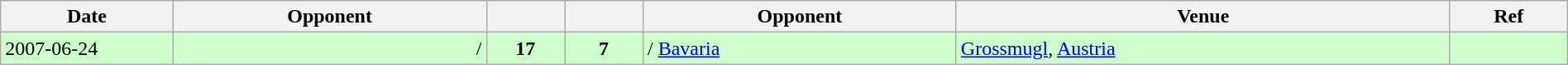<table class="wikitable sortable" style="width:100%">
<tr>
<th style="width:11%">Date</th>
<th style="width:20%">Opponent</th>
<th style="width:5%"></th>
<th style="width:5%"></th>
<th style="width:20%">Opponent</th>
<th>Venue</th>
<th>Ref</th>
</tr>
<tr bgcolor="#ccffcc">
<td>2007-06-24</td>
<td align="right"> / </td>
<td align="center"><strong>17</strong></td>
<td align="center"><strong>7</strong></td>
<td> /  <a href='#'>Bavaria</a></td>
<td><a href='#'>Grossmugl</a>, <a href='#'>Austria</a></td>
<td></td>
</tr>
</table>
